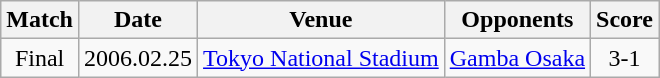<table class="wikitable" style="text-align:center;">
<tr>
<th>Match</th>
<th>Date</th>
<th>Venue</th>
<th>Opponents</th>
<th>Score</th>
</tr>
<tr>
<td>Final</td>
<td>2006.02.25</td>
<td><a href='#'>Tokyo National Stadium</a></td>
<td><a href='#'>Gamba Osaka</a></td>
<td>3-1</td>
</tr>
</table>
